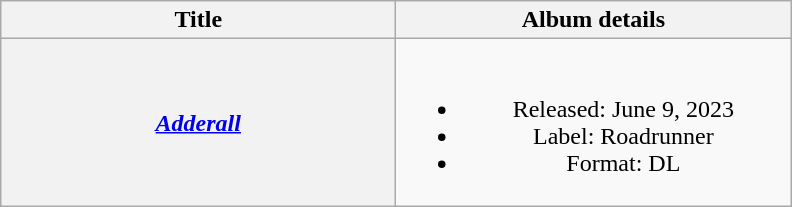<table class="wikitable plainrowheaders" style="text-align:center;">
<tr>
<th scope="col" style="width:16em;">Title</th>
<th scope="col" style="width:16em;">Album details</th>
</tr>
<tr>
<th scope="row"><em><a href='#'>Adderall</a></em></th>
<td><br><ul><li>Released: June 9, 2023</li><li>Label: Roadrunner</li><li>Format: DL</li></ul></td>
</tr>
</table>
